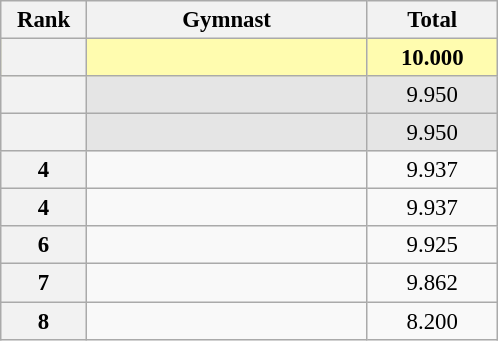<table class="wikitable sortable" style="text-align:center; font-size:95%">
<tr>
<th scope="col" style="width:50px;">Rank</th>
<th scope="col" style="width:180px;">Gymnast</th>
<th scope="col" style="width:80px;">Total</th>
</tr>
<tr style="background:#fffcaf;">
<th scope=row style="text-align:center"></th>
<td style="text-align:left;"></td>
<td><strong>10.000</strong></td>
</tr>
<tr style="background:#e5e5e5;">
<th scope=row style="text-align:center"></th>
<td style="text-align:left;"></td>
<td>9.950</td>
</tr>
<tr style="background:#e5e5e5;">
<th scope=row style="text-align:center"></th>
<td style="text-align:left;"></td>
<td>9.950</td>
</tr>
<tr>
<th scope="row" style="text-align:center">4</th>
<td style="text-align:left;"></td>
<td>9.937</td>
</tr>
<tr>
<th scope=row style="text-align:center">4</th>
<td style="text-align:left;"></td>
<td>9.937</td>
</tr>
<tr>
<th scope=row style="text-align:center">6</th>
<td style="text-align:left;"></td>
<td>9.925</td>
</tr>
<tr>
<th scope=row style="text-align:center">7</th>
<td style="text-align:left;"></td>
<td>9.862</td>
</tr>
<tr>
<th scope=row style="text-align:center">8</th>
<td style="text-align:left;"></td>
<td>8.200</td>
</tr>
</table>
